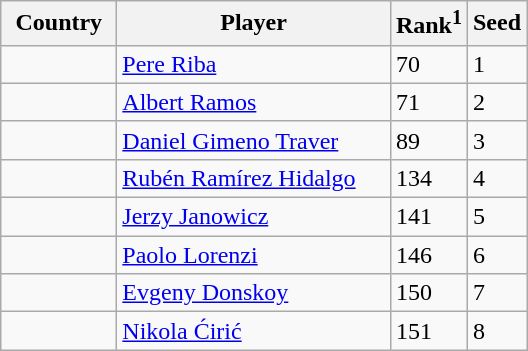<table class="sortable wikitable">
<tr>
<th width="70">Country</th>
<th width="175">Player</th>
<th>Rank<sup>1</sup></th>
<th>Seed</th>
</tr>
<tr>
<td></td>
<td><a href='#'>Pere Riba</a></td>
<td>70</td>
<td>1</td>
</tr>
<tr>
<td></td>
<td><a href='#'>Albert Ramos</a></td>
<td>71</td>
<td>2</td>
</tr>
<tr>
<td></td>
<td><a href='#'>Daniel Gimeno Traver</a></td>
<td>89</td>
<td>3</td>
</tr>
<tr>
<td></td>
<td><a href='#'>Rubén Ramírez Hidalgo</a></td>
<td>134</td>
<td>4</td>
</tr>
<tr>
<td></td>
<td><a href='#'>Jerzy Janowicz</a></td>
<td>141</td>
<td>5</td>
</tr>
<tr>
<td></td>
<td><a href='#'>Paolo Lorenzi</a></td>
<td>146</td>
<td>6</td>
</tr>
<tr>
<td></td>
<td><a href='#'>Evgeny Donskoy</a></td>
<td>150</td>
<td>7</td>
</tr>
<tr>
<td></td>
<td><a href='#'>Nikola Ćirić</a></td>
<td>151</td>
<td>8</td>
</tr>
</table>
